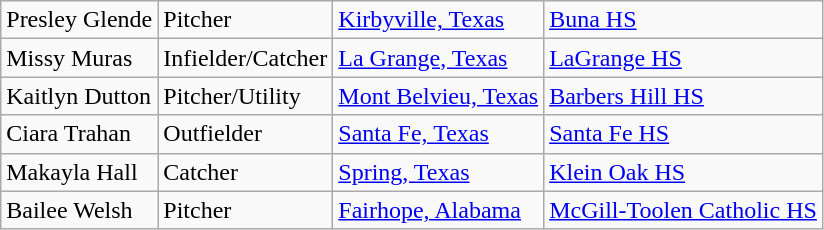<table class="wikitable">
<tr>
<td>Presley Glende</td>
<td>Pitcher</td>
<td><a href='#'>Kirbyville, Texas</a></td>
<td><a href='#'>Buna HS</a></td>
</tr>
<tr>
<td>Missy Muras</td>
<td>Infielder/Catcher</td>
<td><a href='#'>La Grange, Texas</a></td>
<td><a href='#'>LaGrange HS</a></td>
</tr>
<tr>
<td>Kaitlyn Dutton</td>
<td>Pitcher/Utility</td>
<td><a href='#'>Mont Belvieu, Texas</a></td>
<td><a href='#'>Barbers Hill HS</a></td>
</tr>
<tr>
<td>Ciara Trahan</td>
<td>Outfielder</td>
<td><a href='#'>Santa Fe, Texas</a></td>
<td><a href='#'>Santa Fe HS</a></td>
</tr>
<tr>
<td>Makayla Hall</td>
<td>Catcher</td>
<td><a href='#'>Spring, Texas</a></td>
<td><a href='#'>Klein Oak HS</a></td>
</tr>
<tr>
<td>Bailee Welsh</td>
<td>Pitcher</td>
<td><a href='#'>Fairhope, Alabama</a></td>
<td><a href='#'>McGill-Toolen Catholic HS</a></td>
</tr>
</table>
